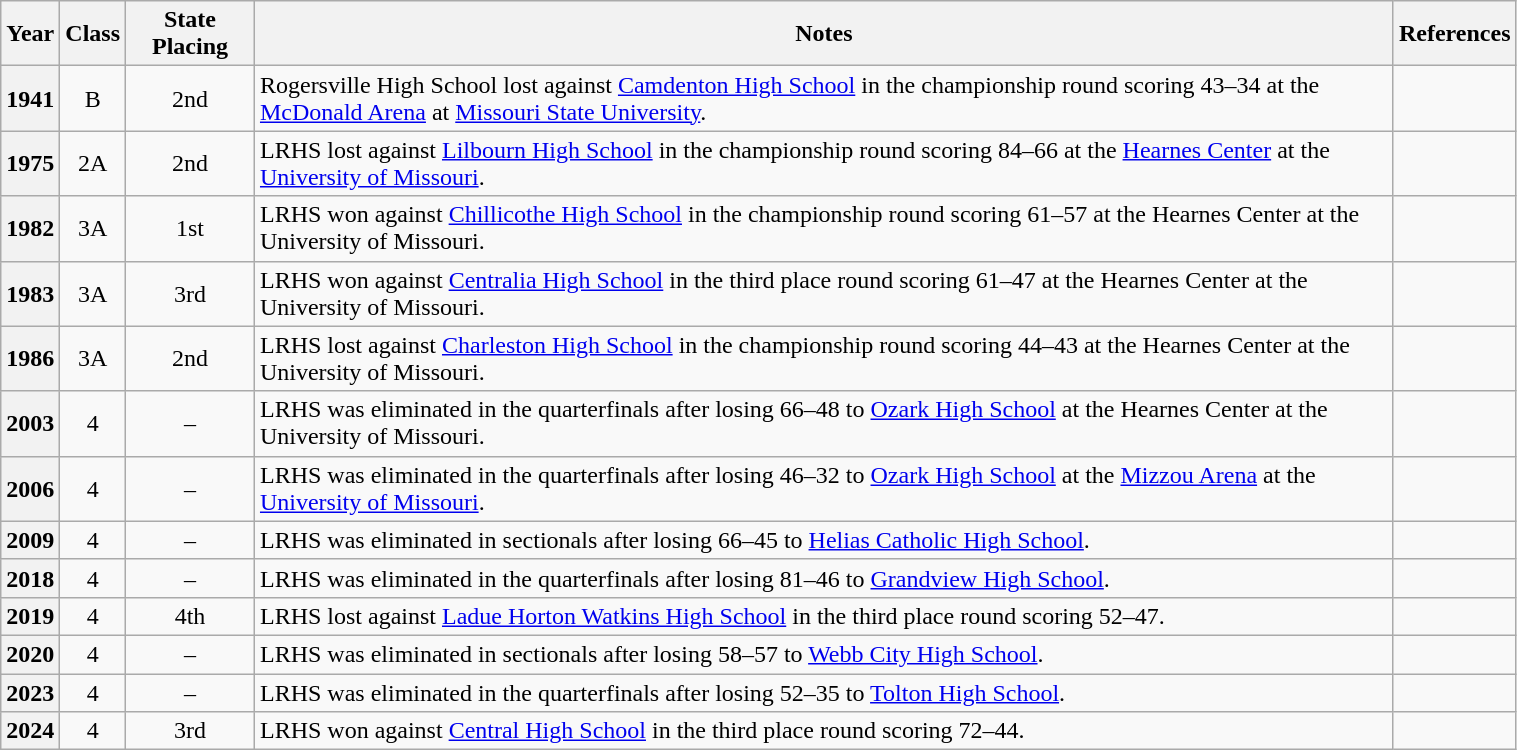<table class="wikitable sortable mw-collapsible mw-collapsed" style="text-align: center; width: 80%;">
<tr>
<th scope=col>Year</th>
<th scope=col class=unsortable>Class</th>
<th scope=col>State Placing</th>
<th scope=col class=unsortable>Notes</th>
<th scope=col class=unsortable>References</th>
</tr>
<tr>
<th scope=row>1941</th>
<td>B</td>
<td>2nd</td>
<td align=left>Rogersville High School lost against <a href='#'>Camdenton High School</a> in the championship round scoring 43–34 at the <a href='#'>McDonald Arena</a> at <a href='#'>Missouri State University</a>.</td>
<td></td>
</tr>
<tr>
<th scope=row>1975</th>
<td>2A</td>
<td>2nd</td>
<td align=left>LRHS lost against <a href='#'>Lilbourn High School</a> in the championship round scoring 84–66 at the <a href='#'>Hearnes Center</a> at the <a href='#'>University of Missouri</a>.</td>
<td></td>
</tr>
<tr>
<th scope=row>1982</th>
<td>3A</td>
<td>1st</td>
<td align=left>LRHS won against <a href='#'>Chillicothe High School</a> in the championship round scoring 61–57 at the Hearnes Center at the University of Missouri.</td>
<td></td>
</tr>
<tr>
<th scope=row>1983</th>
<td>3A</td>
<td>3rd</td>
<td align=left>LRHS won against <a href='#'>Centralia High School</a> in the third place round scoring 61–47 at the Hearnes Center at the University of Missouri.</td>
<td></td>
</tr>
<tr>
<th scope=row>1986</th>
<td>3A</td>
<td>2nd</td>
<td align=left>LRHS lost against <a href='#'>Charleston High School</a> in the championship round scoring 44–43 at the Hearnes Center at the University of Missouri.</td>
<td></td>
</tr>
<tr>
<th scope=row>2003</th>
<td>4</td>
<td>–</td>
<td align=left>LRHS was eliminated in the quarterfinals after losing 66–48 to <a href='#'>Ozark High School</a> at the Hearnes Center at the University of Missouri.</td>
<td></td>
</tr>
<tr>
<th scope=row>2006</th>
<td>4</td>
<td>–</td>
<td align=left>LRHS was eliminated in the quarterfinals after losing 46–32 to <a href='#'>Ozark High School</a> at the <a href='#'>Mizzou Arena</a> at the <a href='#'>University of Missouri</a>.</td>
<td></td>
</tr>
<tr>
<th scope=row>2009</th>
<td>4</td>
<td>–</td>
<td align=left>LRHS was eliminated in sectionals after losing 66–45 to <a href='#'>Helias Catholic High School</a>.</td>
<td></td>
</tr>
<tr>
<th scope=row>2018</th>
<td>4</td>
<td>–</td>
<td align=left>LRHS was eliminated in the quarterfinals after losing 81–46 to <a href='#'>Grandview High School</a>.</td>
<td></td>
</tr>
<tr>
<th scope=row>2019</th>
<td>4</td>
<td>4th</td>
<td align=left>LRHS lost against <a href='#'>Ladue Horton Watkins High School</a> in the third place round scoring 52–47.</td>
<td></td>
</tr>
<tr>
<th scope=row>2020</th>
<td>4</td>
<td>–</td>
<td align=left>LRHS was eliminated in sectionals after losing 58–57 to <a href='#'>Webb City High School</a>.</td>
<td></td>
</tr>
<tr>
<th scope=row>2023</th>
<td>4</td>
<td>–</td>
<td align=left>LRHS was eliminated in the quarterfinals after losing 52–35 to <a href='#'>Tolton High School</a>.</td>
<td></td>
</tr>
<tr>
<th scope=row>2024</th>
<td>4</td>
<td>3rd</td>
<td align=left>LRHS won against <a href='#'>Central High School</a> in the third place round scoring 72–44.</td>
<td></td>
</tr>
</table>
